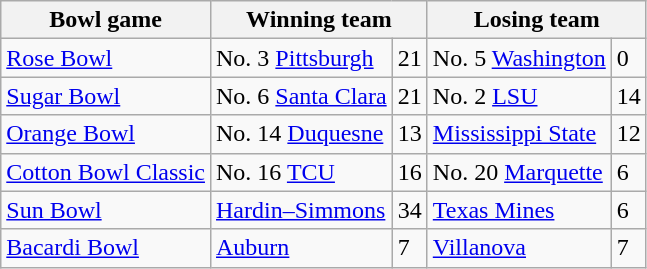<table class="wikitable">
<tr>
<th>Bowl game</th>
<th colspan="2">Winning team</th>
<th colspan="2">Losing team</th>
</tr>
<tr>
<td><a href='#'>Rose Bowl</a></td>
<td>No. 3 <a href='#'>Pittsburgh</a></td>
<td>21</td>
<td>No. 5 <a href='#'>Washington</a></td>
<td>0</td>
</tr>
<tr>
<td><a href='#'>Sugar Bowl</a></td>
<td>No. 6 <a href='#'>Santa Clara</a></td>
<td>21</td>
<td>No. 2 <a href='#'>LSU</a></td>
<td>14</td>
</tr>
<tr>
<td><a href='#'>Orange Bowl</a></td>
<td>No. 14 <a href='#'>Duquesne</a></td>
<td>13</td>
<td><a href='#'>Mississippi State</a></td>
<td>12</td>
</tr>
<tr>
<td><a href='#'>Cotton Bowl Classic</a></td>
<td>No. 16 <a href='#'>TCU</a></td>
<td>16</td>
<td>No. 20 <a href='#'>Marquette</a></td>
<td>6</td>
</tr>
<tr>
<td><a href='#'>Sun Bowl</a></td>
<td><a href='#'>Hardin–Simmons</a></td>
<td>34</td>
<td><a href='#'>Texas Mines</a></td>
<td>6</td>
</tr>
<tr>
<td><a href='#'>Bacardi Bowl</a></td>
<td><a href='#'>Auburn</a></td>
<td>7</td>
<td><a href='#'>Villanova</a></td>
<td>7</td>
</tr>
</table>
